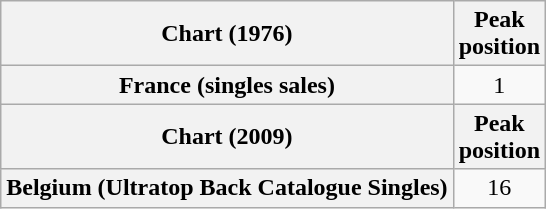<table class="wikitable plainrowheaders sortable" style="text-align:left;">
<tr>
<th scope="col">Chart (1976)</th>
<th scope="col">Peak<br>position</th>
</tr>
<tr>
<th scope="row">France (singles sales)</th>
<td align="center">1</td>
</tr>
<tr>
<th scope="col">Chart (2009)</th>
<th scope="col">Peak<br>position</th>
</tr>
<tr>
<th scope="row">Belgium (Ultratop Back Catalogue Singles)</th>
<td align="center">16<br></td>
</tr>
</table>
